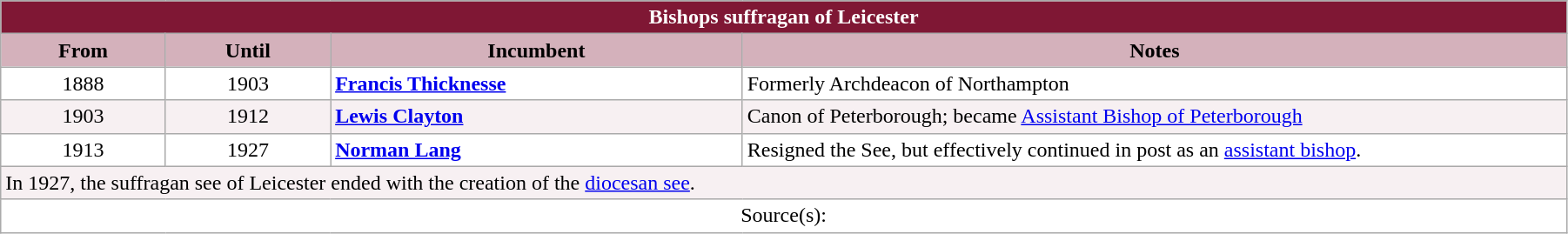<table class="wikitable" style="width:95%;" border="1" cellpadding="2">
<tr>
<th colspan="4" style="background-color: #7F1734; color: white;">Bishops suffragan of Leicester</th>
</tr>
<tr align=center>
<th style="background-color:#D4B1BB" width="10%">From</th>
<th style="background-color:#D4B1BB" width="10%">Until</th>
<th style="background-color:#D4B1BB" width="25%">Incumbent</th>
<th style="background-color:#D4B1BB" width="50%">Notes</th>
</tr>
<tr valign=top bgcolor="white">
<td align=center>1888</td>
<td align=center>1903</td>
<td><strong><a href='#'>Francis Thicknesse</a></strong></td>
<td>Formerly Archdeacon of Northampton</td>
</tr>
<tr valign=top bgcolor="#F7F0F2">
<td align=center>1903</td>
<td align=center>1912</td>
<td><strong><a href='#'>Lewis Clayton</a></strong></td>
<td>Canon of Peterborough; became <a href='#'>Assistant&nbsp;Bishop of Peterborough</a></td>
</tr>
<tr valign=top bgcolor="white">
<td align=center>1913</td>
<td align=center>1927</td>
<td><strong><a href='#'>Norman Lang</a></strong></td>
<td>Resigned the See, but effectively continued in post as an <a href='#'>assistant bishop</a>.</td>
</tr>
<tr valign=top bgcolor="#F7F0F2">
<td colspan="4">In 1927, the suffragan see of Leicester ended with the creation of the <a href='#'>diocesan see</a>.</td>
</tr>
<tr valign="top" style="background-color: white;">
<td colspan="4" style="text-align: center;">Source(s):</td>
</tr>
</table>
